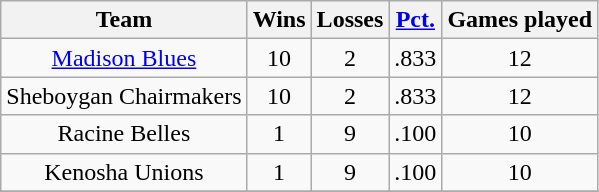<table class="sortable wikitable" style="text-align:center">
<tr>
<th>Team</th>
<th>Wins</th>
<th>Losses</th>
<th><a href='#'>Pct.</a></th>
<th>Games played</th>
</tr>
<tr>
<td><a href='#'>Madison Blues</a></td>
<td>10</td>
<td>2</td>
<td>.833</td>
<td>12</td>
</tr>
<tr>
<td>Sheboygan Chairmakers</td>
<td>10</td>
<td>2</td>
<td>.833</td>
<td>12</td>
</tr>
<tr>
<td>Racine Belles</td>
<td>1</td>
<td>9</td>
<td>.100</td>
<td>10</td>
</tr>
<tr>
<td>Kenosha Unions</td>
<td>1</td>
<td>9</td>
<td>.100</td>
<td>10</td>
</tr>
<tr>
</tr>
</table>
